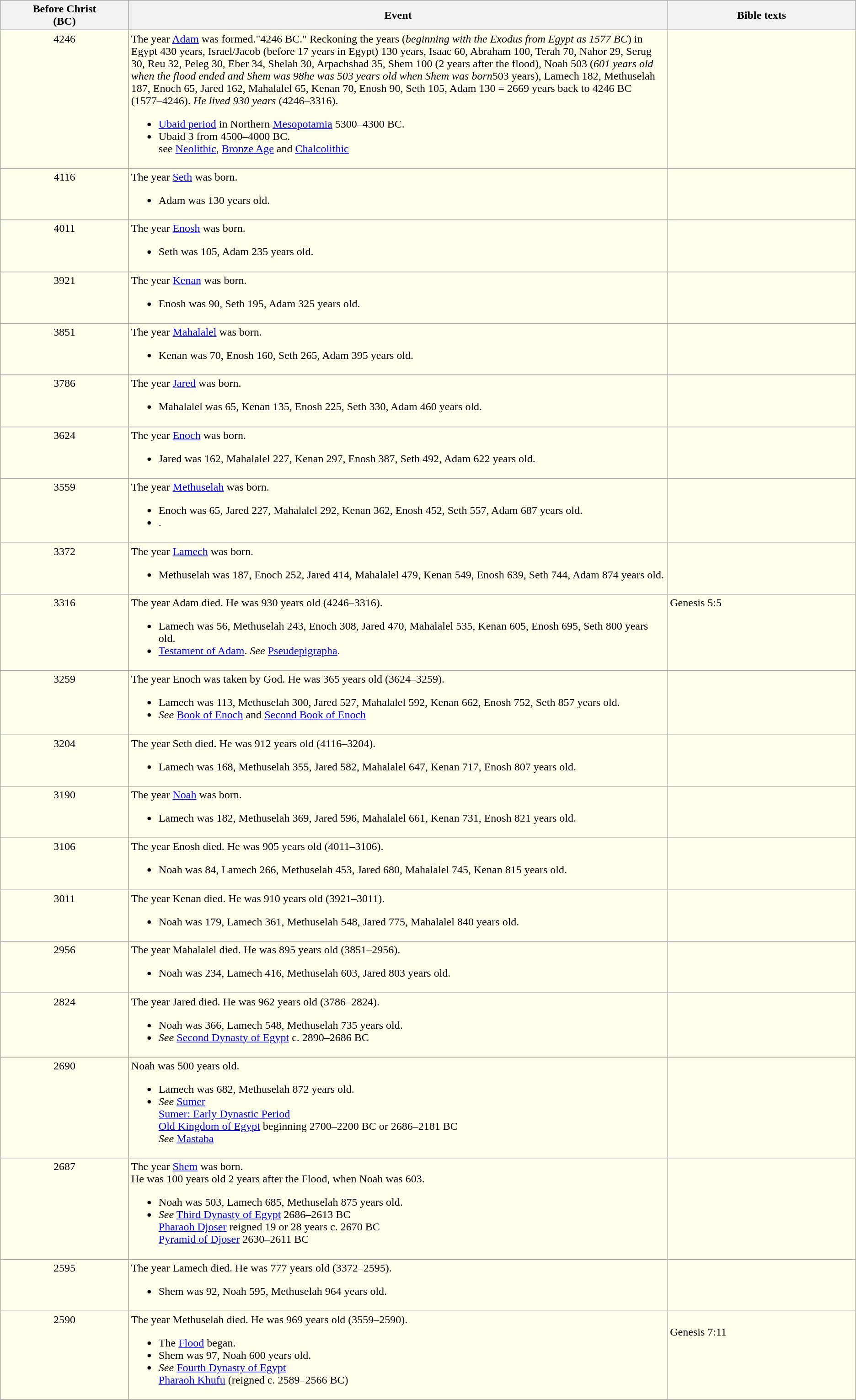<table class="wikitable" style="align:center;">
<tr>
<th style="width:15%;">Before Christ<br>(BC)</th>
<th style="width:63%;">Event</th>
<th style="width:22%;">Bible texts</th>
</tr>
<tr style="text-align:left; background:#ffffec; vertical-align:top;">
<td style="text-align:center;">4246 <br> </td>
<td>The year <a href='#'>Adam</a> was formed."4246 BC." Reckoning the years (<em>beginning with the Exodus from Egypt as 1577 BC</em>) in Egypt 430 years, Israel/Jacob (before 17 years in Egypt) 130 years, Isaac 60, Abraham 100, Terah 70, Nahor 29, Serug 30, Reu 32, Peleg 30, Eber 34, Shelah 30, Arpachshad 35, Shem 100 (2 years after the flood), Noah 503 (<em>601 years old when the flood ended and Shem was 98he was 503 years old when Shem was born</em>503 years), Lamech 182, Methuselah 187, Enoch 65, Jared 162, Mahalalel 65, Kenan 70, Enosh 90, Seth 105, Adam 130 = 2669 years back to 4246 BC (1577–4246). <em>He lived 930 years</em> (4246–3316).<br><ul><li><a href='#'>Ubaid period</a> in Northern <a href='#'>Mesopotamia</a> 5300–4300 BC.</li><li>Ubaid 3 from 4500–4000 BC. <br> see <a href='#'>Neolithic</a>, <a href='#'>Bronze Age</a> and <a href='#'>Chalcolithic</a></li></ul></td>
<td> <br> </td>
</tr>
<tr style="text-align:left; background:#ffffec; vertical-align:top;">
<td style="text-align:center;">4116 <br> </td>
<td>The year <a href='#'>Seth</a> was born.<br><ul><li>Adam was 130 years old.</li></ul></td>
<td></td>
</tr>
<tr style="text-align:left; background:#ffffec; vertical-align:top;">
<td style="text-align:center;">4011 <br> </td>
<td>The year <a href='#'>Enosh</a> was born.<br><ul><li>Seth was 105, Adam 235 years old.</li></ul></td>
<td></td>
</tr>
<tr style="text-align:left; background:#ffffec; vertical-align:top;">
<td style="text-align:center;">3921</td>
<td>The year <a href='#'>Kenan</a> was born.<br><ul><li>Enosh was 90, Seth 195, Adam 325 years old.</li></ul></td>
<td></td>
</tr>
<tr style="text-align:left; background:#ffffec; vertical-align:top;">
<td style="text-align:center;">3851</td>
<td>The year <a href='#'>Mahalalel</a> was born.<br><ul><li>Kenan was 70, Enosh 160, Seth 265, Adam 395 years old.</li></ul></td>
<td></td>
</tr>
<tr style="text-align:left; background:#ffffec; vertical-align:top;">
<td style="text-align:center;">3786</td>
<td>The year <a href='#'>Jared</a> was born.<br><ul><li>Mahalalel was 65, Kenan 135, Enosh 225, Seth 330, Adam 460 years old.</li></ul></td>
<td></td>
</tr>
<tr style="text-align:left; background:#ffffec; vertical-align:top;">
<td style="text-align:center;">3624</td>
<td>The year <a href='#'>Enoch</a> was born.<br><ul><li>Jared was 162, Mahalalel 227, Kenan 297, Enosh 387, Seth 492, Adam 622 years old.</li></ul></td>
<td></td>
</tr>
<tr style="text-align:left; background:#ffffec; vertical-align:top;">
<td style="text-align:center;">3559</td>
<td>The year <a href='#'>Methuselah</a> was born.<br><ul><li>Enoch was 65, Jared 227, Mahalalel 292, Kenan 362, Enosh 452, Seth 557, Adam 687 years old.</li><li>.</li></ul></td>
<td></td>
</tr>
<tr style="text-align:left; background:#ffffec; vertical-align:top;">
<td style="text-align:center;">3372</td>
<td>The year <a href='#'>Lamech</a> was born.<br><ul><li>Methuselah was 187, Enoch 252, Jared 414, Mahalalel 479, Kenan 549, Enosh 639, Seth 744, Adam 874 years old.</li></ul></td>
<td></td>
</tr>
<tr style="text-align:left; background:#ffffec; vertical-align:top;">
<td style="text-align:center;">3316</td>
<td>The year Adam died. He was 930 years old (4246–3316).<br><ul><li>Lamech was 56, Methuselah 243, Enoch 308, Jared 470, Mahalalel 535, Kenan 605, Enosh 695, Seth 800 years old.</li><li><a href='#'>Testament of Adam</a>. <em>See</em> <a href='#'>Pseudepigrapha</a>.</li></ul></td>
<td>Genesis 5:5</td>
</tr>
<tr style="text-align:left; background:#ffffec; vertical-align:top;">
<td style="text-align:center;">3259 <br> </td>
<td>The year Enoch was taken by God. He was 365 years old (3624–3259).<br><ul><li>Lamech was 113, Methuselah 300, Jared 527, Mahalalel 592, Kenan 662, Enosh 752, Seth 857 years old.</li><li><em>See</em> <a href='#'>Book of Enoch</a> and <a href='#'>Second Book of Enoch</a></li></ul></td>
<td></td>
</tr>
<tr style="text-align:left; background:#ffffec; vertical-align:top;">
<td style="text-align:center;">3204</td>
<td>The year Seth died. He was 912 years old (4116–3204).<br><ul><li>Lamech was 168, Methuselah 355, Jared 582, Mahalalel 647, Kenan 717, Enosh 807 years old.</li></ul></td>
<td></td>
</tr>
<tr style="text-align:left; background:#ffffec; vertical-align:top;">
<td style="text-align:center;">3190 <br> </td>
<td>The year <a href='#'>Noah</a> was born.<br><ul><li>Lamech was 182, Methuselah 369, Jared 596, Mahalalel 661, Kenan 731, Enosh 821 years old.</li></ul></td>
<td></td>
</tr>
<tr style="text-align:left; background:#ffffec; vertical-align:top;">
<td style="text-align:center;">3106</td>
<td>The year Enosh died. He was 905 years old (4011–3106).<br><ul><li>Noah was 84, Lamech 266, Methuselah 453, Jared 680, Mahalalel 745, Kenan 815 years old.</li></ul></td>
<td></td>
</tr>
<tr style="text-align:left; background:#ffffec; vertical-align:top;">
<td style="text-align:center;">3011</td>
<td>The year Kenan died. He was 910 years old (3921–3011).<br><ul><li>Noah was 179, Lamech 361, Methuselah 548, Jared 775, Mahalalel 840 years old.</li></ul></td>
<td></td>
</tr>
<tr style="text-align:left; background:#ffffec; vertical-align:top;">
<td style="text-align:center;">2956</td>
<td>The year Mahalalel died. He was 895 years old (3851–2956).<br><ul><li>Noah was 234, Lamech 416, Methuselah 603, Jared 803 years old.</li></ul></td>
<td></td>
</tr>
<tr style="text-align:left; background:#ffffec; vertical-align:top;">
<td style="text-align:center;">2824</td>
<td>The year Jared died. He was 962 years old (3786–2824).<br><ul><li>Noah was 366, Lamech 548, Methuselah 735 years old.</li><li><em>See</em> <a href='#'>Second Dynasty of Egypt</a> c. 2890–2686 BC <br> </li></ul></td>
<td></td>
</tr>
<tr style="text-align:left; background:#ffffec; vertical-align:top;">
<td style="text-align:center;">2690</td>
<td>Noah was 500 years old.<br><ul><li>Lamech was 682, Methuselah 872 years old.</li><li><em>See</em> <a href='#'>Sumer</a> <br> <a href='#'>Sumer: Early Dynastic Period</a> <br> <a href='#'>Old Kingdom of Egypt</a> beginning 2700–2200 BC or 2686–2181 BC <br> <em>See</em> <a href='#'>Mastaba</a></li></ul></td>
<td></td>
</tr>
<tr style="text-align:left; background:#ffffec; vertical-align:top;">
<td style="text-align:center;">2687</td>
<td>The year <a href='#'>Shem</a> was born. <br> He was 100 years old 2 years after the Flood, when Noah was 603.<br><ul><li>Noah was 503, Lamech 685, Methuselah 875 years old.</li><li><em>See</em> <a href='#'>Third Dynasty of Egypt</a> 2686–2613 BC <br> <a href='#'>Pharaoh Djoser</a> reigned 19 or 28 years c. 2670 BC <br> <a href='#'>Pyramid of Djoser</a> 2630–2611 BC</li></ul></td>
<td> <br>  <br> </td>
</tr>
<tr style="text-align:left; background:#ffffec; vertical-align:top;">
<td style="text-align:center;">2595</td>
<td>The year Lamech died. He was 777 years old (3372–2595).<br><ul><li>Shem was 92, Noah 595, Methuselah 964 years old.</li></ul></td>
<td></td>
</tr>
<tr style="text-align:left; background:#ffffec; vertical-align:top;">
<td style="text-align:center;">2590 <br> </td>
<td>The year Methuselah died. He was 969 years old (3559–2590).<br><ul><li>The <a href='#'>Flood</a> began.</li><li>Shem was 97, Noah 600 years old.</li><li><em>See</em> <a href='#'>Fourth Dynasty of Egypt</a> <br> <a href='#'>Pharaoh Khufu</a> (reigned c. 2589–2566 BC)</li></ul></td>
<td> <br> Genesis 7:11</td>
</tr>
</table>
